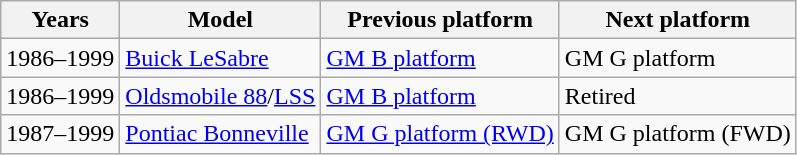<table class="wikitable">
<tr>
<th>Years</th>
<th>Model</th>
<th>Previous platform</th>
<th>Next platform</th>
</tr>
<tr>
<td>1986–1999</td>
<td><a href='#'>Buick LeSabre</a></td>
<td><a href='#'>GM B platform</a></td>
<td>GM G platform</td>
</tr>
<tr>
<td>1986–1999</td>
<td><a href='#'>Oldsmobile 88</a>/<a href='#'>LSS</a></td>
<td><a href='#'>GM B platform</a></td>
<td>Retired</td>
</tr>
<tr>
<td>1987–1999</td>
<td><a href='#'>Pontiac Bonneville</a></td>
<td><a href='#'>GM G platform (RWD)</a></td>
<td>GM G platform (FWD)</td>
</tr>
</table>
